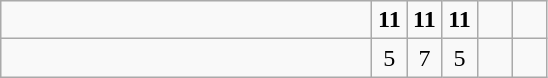<table class="wikitable">
<tr>
<td style="width:15em"></td>
<td align=center style="width:1em"><strong>11</strong></td>
<td align=center style="width:1em"><strong>11</strong></td>
<td align=center style="width:1em"><strong>11</strong></td>
<td align=center style="width:1em"></td>
<td align=center style="width:1em"></td>
</tr>
<tr>
<td style="width:15em"></td>
<td align=center style="width:1em">5</td>
<td align=center style="width:1em">7</td>
<td align=center style="width:1em">5</td>
<td align=center style="width:1em"></td>
<td align=center style="width:1em"></td>
</tr>
</table>
